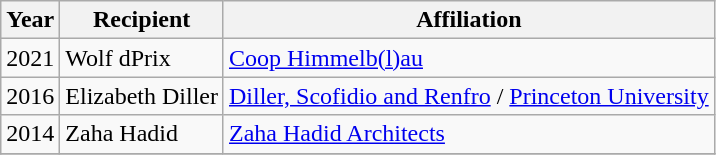<table class="wikitable">
<tr>
<th>Year</th>
<th>Recipient</th>
<th>Affiliation</th>
</tr>
<tr>
<td>2021</td>
<td>Wolf dPrix</td>
<td><a href='#'>Coop Himmelb(l)au</a></td>
</tr>
<tr>
<td>2016</td>
<td>Elizabeth Diller</td>
<td><a href='#'>Diller, Scofidio and Renfro</a> / <a href='#'>Princeton University</a></td>
</tr>
<tr>
<td>2014</td>
<td>Zaha Hadid</td>
<td><a href='#'>Zaha Hadid Architects</a></td>
</tr>
<tr>
</tr>
</table>
